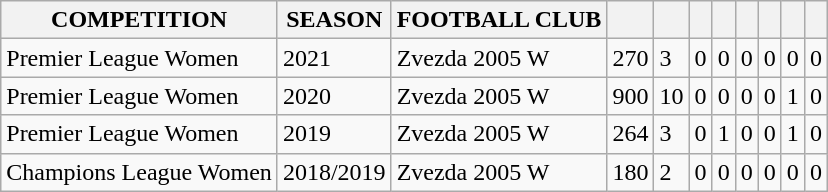<table class="wikitable sortable mw-collapsible mw-collapsed">
<tr>
<th>COMPETITION</th>
<th>SEASON</th>
<th>FOOTBALL CLUB</th>
<th></th>
<th></th>
<th></th>
<th></th>
<th></th>
<th></th>
<th></th>
<th></th>
</tr>
<tr>
<td>Premier League Women</td>
<td>2021</td>
<td>Zvezda 2005 W</td>
<td>270</td>
<td>3</td>
<td>0</td>
<td>0</td>
<td>0</td>
<td>0</td>
<td>0</td>
<td>0</td>
</tr>
<tr>
<td>Premier League Women</td>
<td>2020</td>
<td>Zvezda 2005 W</td>
<td>900</td>
<td>10</td>
<td>0</td>
<td>0</td>
<td>0</td>
<td>0</td>
<td>1</td>
<td>0</td>
</tr>
<tr>
<td>Premier League Women</td>
<td>2019</td>
<td>Zvezda 2005 W</td>
<td>264</td>
<td>3</td>
<td>0</td>
<td>1</td>
<td>0</td>
<td>0</td>
<td>1</td>
<td>0</td>
</tr>
<tr>
<td>Champions League Women</td>
<td>2018/2019</td>
<td>Zvezda 2005 W</td>
<td>180</td>
<td>2</td>
<td>0</td>
<td>0</td>
<td>0</td>
<td>0</td>
<td>0</td>
<td>0</td>
</tr>
</table>
